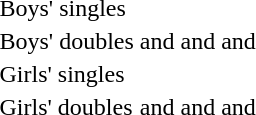<table>
<tr>
<td>Boys' singles<br></td>
<td></td>
<td></td>
<td></td>
</tr>
<tr>
<td>Boys' doubles<br></td>
<td> and<br></td>
<td> and<br></td>
<td> and<br></td>
</tr>
<tr>
<td>Girls' singles<br></td>
<td></td>
<td></td>
<td></td>
</tr>
<tr>
<td>Girls' doubles<br></td>
<td> and<br></td>
<td> and<br></td>
<td> and<br></td>
</tr>
<tr>
</tr>
</table>
